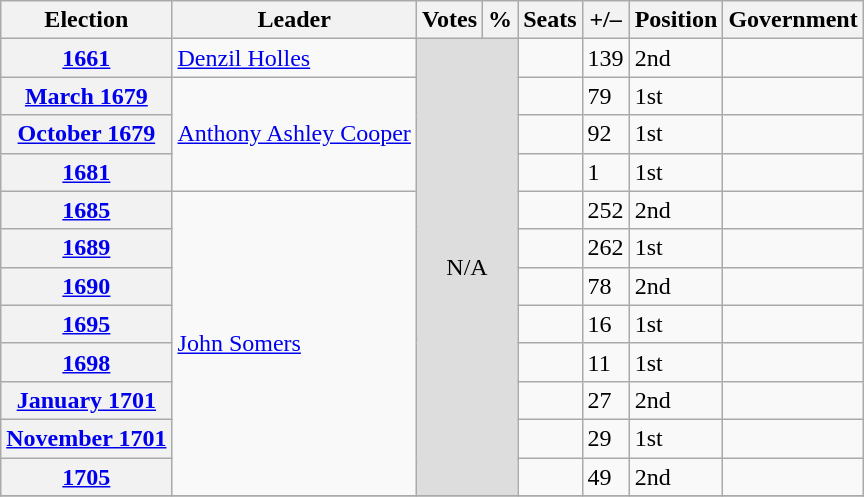<table class=wikitable style="text-align:">
<tr>
<th>Election</th>
<th>Leader</th>
<th>Votes</th>
<th>%</th>
<th>Seats</th>
<th>+/–</th>
<th>Position</th>
<th>Government</th>
</tr>
<tr>
<th><a href='#'>1661</a></th>
<td><a href='#'>Denzil Holles</a></td>
<td colspan=2 rowspan=12 bgcolor=#DDDDDD style="text-align:center;">N/A</td>
<td></td>
<td>139</td>
<td> 2nd</td>
<td></td>
</tr>
<tr>
<th><a href='#'>March 1679</a></th>
<td rowspan="3"><a href='#'>Anthony Ashley Cooper</a></td>
<td></td>
<td> 79</td>
<td> 1st</td>
<td></td>
</tr>
<tr>
<th><a href='#'>October 1679</a></th>
<td></td>
<td> 92</td>
<td> 1st</td>
<td></td>
</tr>
<tr>
<th><a href='#'>1681</a></th>
<td></td>
<td> 1</td>
<td> 1st</td>
<td></td>
</tr>
<tr>
<th><a href='#'>1685</a></th>
<td rowspan="8"><a href='#'>John Somers</a></td>
<td></td>
<td> 252</td>
<td> 2nd</td>
<td></td>
</tr>
<tr>
<th><a href='#'>1689</a></th>
<td></td>
<td> 262</td>
<td> 1st</td>
<td></td>
</tr>
<tr>
<th><a href='#'>1690</a></th>
<td></td>
<td> 78</td>
<td> 2nd</td>
<td></td>
</tr>
<tr>
<th><a href='#'>1695</a></th>
<td></td>
<td> 16</td>
<td> 1st</td>
<td></td>
</tr>
<tr>
<th><a href='#'>1698</a></th>
<td></td>
<td> 11</td>
<td> 1st</td>
<td></td>
</tr>
<tr>
<th><a href='#'>January 1701</a></th>
<td></td>
<td> 27</td>
<td> 2nd</td>
<td></td>
</tr>
<tr>
<th><a href='#'>November 1701</a></th>
<td></td>
<td> 29</td>
<td> 1st</td>
<td></td>
</tr>
<tr>
<th><a href='#'>1705</a></th>
<td></td>
<td> 49</td>
<td> 2nd</td>
<td></td>
</tr>
<tr>
</tr>
</table>
